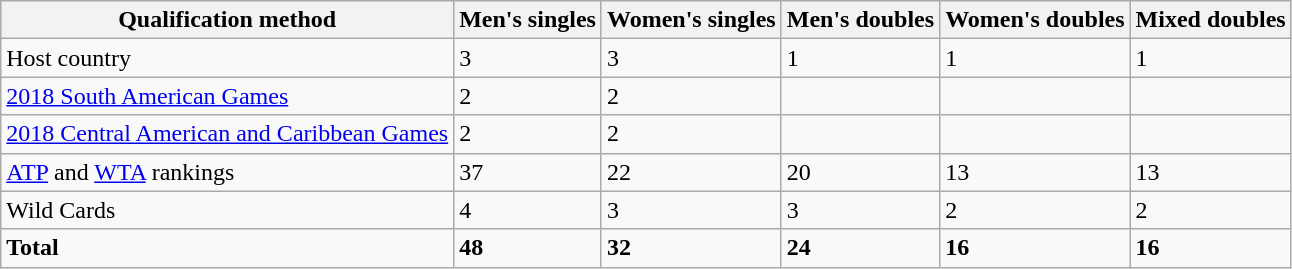<table class="wikitable sortable">
<tr>
<th>Qualification method</th>
<th>Men's singles</th>
<th>Women's singles</th>
<th>Men's doubles</th>
<th>Women's doubles</th>
<th>Mixed doubles</th>
</tr>
<tr>
<td>Host country</td>
<td>3</td>
<td>3</td>
<td>1</td>
<td>1</td>
<td>1</td>
</tr>
<tr>
<td><a href='#'>2018 South American Games</a></td>
<td>2</td>
<td>2</td>
<td></td>
<td></td>
<td></td>
</tr>
<tr>
<td><a href='#'>2018 Central American and Caribbean Games</a></td>
<td>2</td>
<td>2</td>
<td></td>
<td></td>
<td></td>
</tr>
<tr>
<td><a href='#'>ATP</a> and <a href='#'>WTA</a> rankings</td>
<td>37</td>
<td>22</td>
<td>20</td>
<td>13</td>
<td>13</td>
</tr>
<tr>
<td>Wild Cards</td>
<td>4</td>
<td>3</td>
<td>3</td>
<td>2</td>
<td>2</td>
</tr>
<tr>
<td><strong>Total</strong></td>
<td><strong>48</strong></td>
<td><strong>32</strong></td>
<td><strong>24</strong></td>
<td><strong>16</strong></td>
<td><strong>16</strong></td>
</tr>
</table>
